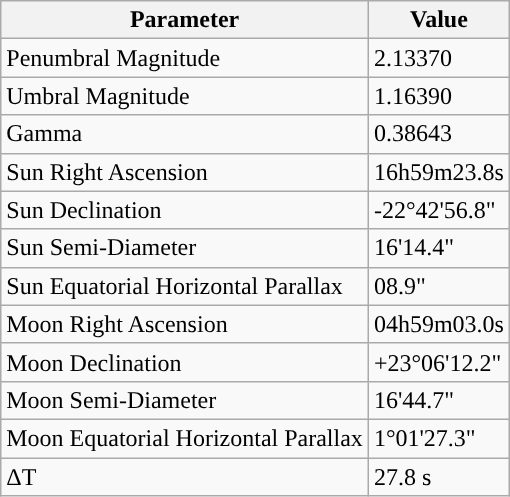<table class="wikitable">
<tr>
<th>Parameter</th>
<th>Value</th>
</tr>
<tr>
<td>Penumbral Magnitude</td>
<td>2.13370</td>
</tr>
<tr>
<td>Umbral Magnitude</td>
<td>1.16390</td>
</tr>
<tr>
<td>Gamma</td>
<td>0.38643</td>
</tr>
<tr>
<td>Sun Right Ascension</td>
<td>16h59m23.8s</td>
</tr>
<tr>
<td>Sun Declination</td>
<td>-22°42'56.8"</td>
</tr>
<tr>
<td>Sun Semi-Diameter</td>
<td>16'14.4"</td>
</tr>
<tr>
<td>Sun Equatorial Horizontal Parallax</td>
<td>08.9"</td>
</tr>
<tr>
<td>Moon Right Ascension</td>
<td>04h59m03.0s</td>
</tr>
<tr>
<td>Moon Declination</td>
<td>+23°06'12.2"</td>
</tr>
<tr>
<td>Moon Semi-Diameter</td>
<td>16'44.7"</td>
</tr>
<tr>
<td>Moon Equatorial Horizontal Parallax</td>
<td>1°01'27.3"</td>
</tr>
<tr>
<td>ΔT</td>
<td>27.8 s</td>
</tr>
</table>
